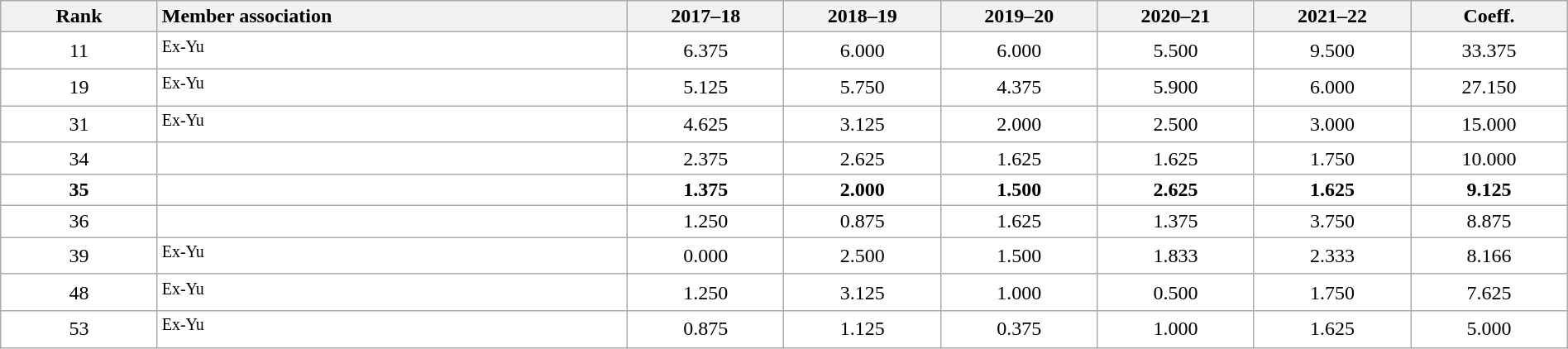<table class="wikitable sortable" style="width:100%; text-align:center;">
<tr>
<th style="width:10%">Rank</th>
<th style="width:30%; text-align:left;">Member association</th>
<th style="width:10%">2017–18</th>
<th style="width:10%">2018–19</th>
<th style="width:10%">2019–20</th>
<th style="width:10%">2020–21</th>
<th style="width:10%">2021–22</th>
<th style="width:10%">Coeff.</th>
</tr>
<tr bgcolor=#FFFFFF>
<td>11</td>
<td style="text-align:left"><sup>Ex-Yu</sup></td>
<td>6.375</td>
<td>6.000</td>
<td>6.000</td>
<td>5.500</td>
<td>9.500</td>
<td>33.375</td>
</tr>
<tr bgcolor=#FFFFFF>
<td>19</td>
<td style="text-align:left"><sup>Ex-Yu</sup></td>
<td>5.125</td>
<td>5.750</td>
<td>4.375</td>
<td>5.900</td>
<td>6.000</td>
<td>27.150</td>
</tr>
<tr bgcolor=#FFFFFF>
<td>31</td>
<td style="text-align:left"><sup>Ex-Yu</sup></td>
<td>4.625</td>
<td>3.125</td>
<td>2.000</td>
<td>2.500</td>
<td>3.000</td>
<td>15.000</td>
</tr>
<tr bgcolor=#FFFFFF>
<td>34</td>
<td style="text-align:left"></td>
<td>2.375</td>
<td>2.625</td>
<td>1.625</td>
<td>1.625</td>
<td>1.750</td>
<td>10.000</td>
</tr>
<tr bgcolor=#FFFFFF>
<td style="font-weight:bold">35</td>
<td style="font-weight:bold; text-align:left"></td>
<td style="font-weight:bold">1.375</td>
<td style="font-weight:bold">2.000</td>
<td style="font-weight:bold">1.500</td>
<td style="font-weight:bold">2.625</td>
<td style="font-weight:bold">1.625</td>
<td style="font-weight:bold">9.125</td>
</tr>
<tr bgcolor=#FFFFFF>
<td>36</td>
<td style="text-align:left"></td>
<td>1.250</td>
<td>0.875</td>
<td>1.625</td>
<td>1.375</td>
<td>3.750</td>
<td>8.875</td>
</tr>
<tr bgcolor=#FFFFFF>
<td>39</td>
<td style="text-align:left"><sup>Ex-Yu</sup></td>
<td>0.000</td>
<td>2.500</td>
<td>1.500</td>
<td>1.833</td>
<td>2.333</td>
<td>8.166</td>
</tr>
<tr bgcolor=#FFFFFF>
<td>48</td>
<td style="text-align:left"><sup>Ex-Yu</sup></td>
<td>1.250</td>
<td>3.125</td>
<td>1.000</td>
<td>0.500</td>
<td>1.750</td>
<td>7.625</td>
</tr>
<tr bgcolor=#FFFFFF>
<td>53</td>
<td style="text-align:left"><sup>Ex-Yu</sup></td>
<td>0.875</td>
<td>1.125</td>
<td>0.375</td>
<td>1.000</td>
<td>1.625</td>
<td>5.000</td>
</tr>
</table>
